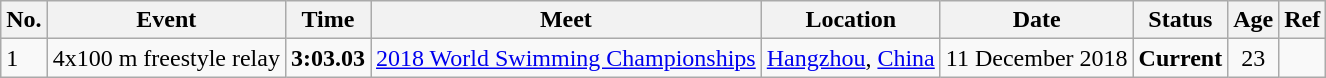<table class="wikitable">
<tr>
<th>No.</th>
<th>Event</th>
<th>Time</th>
<th>Meet</th>
<th>Location</th>
<th>Date</th>
<th>Status</th>
<th>Age</th>
<th>Ref</th>
</tr>
<tr>
<td>1</td>
<td>4x100 m freestyle relay</td>
<td style="text-align:center;"><strong>3:03.03</strong></td>
<td><a href='#'>2018 World Swimming Championships</a></td>
<td><a href='#'>Hangzhou</a>, <a href='#'>China</a></td>
<td>11 December 2018</td>
<td style="text-align:center;"><strong>Current</strong></td>
<td style="text-align:center;">23</td>
<td style="text-align:center;"></td>
</tr>
</table>
